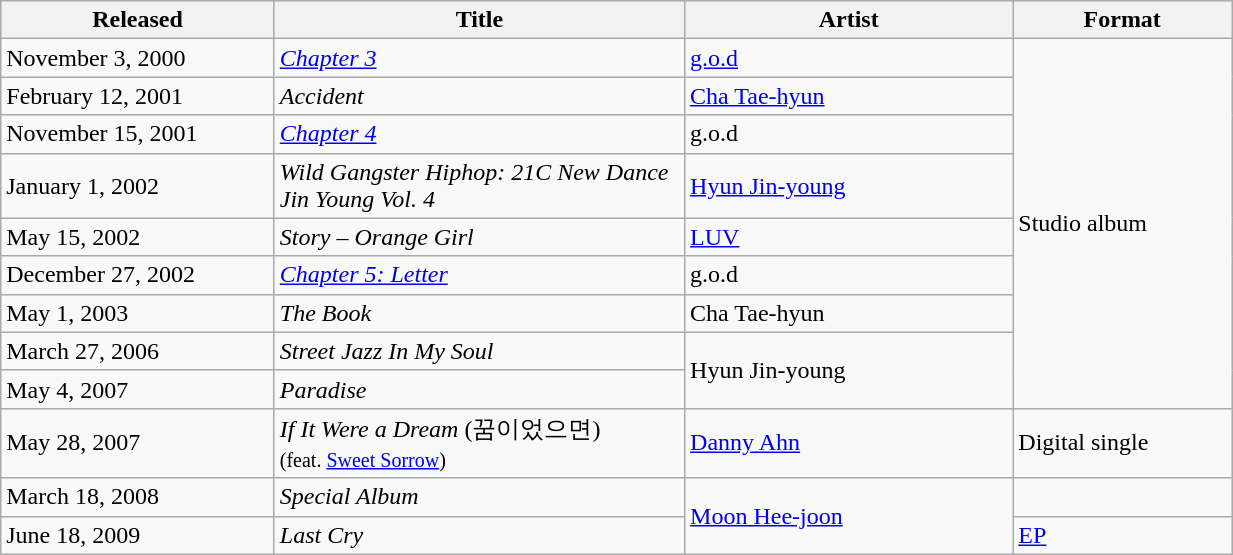<table class="wikitable sortable" align="left center" style="width:65%;">
<tr>
<th style="width:10%;">Released</th>
<th style="width:15%;">Title</th>
<th style="width:12%;">Artist</th>
<th style="width:8%;">Format</th>
</tr>
<tr>
<td>November 3, 2000</td>
<td><em><a href='#'>Chapter 3</a></em></td>
<td><a href='#'>g.o.d</a></td>
<td rowspan="9">Studio album</td>
</tr>
<tr>
<td>February 12, 2001</td>
<td><em>Accident</em></td>
<td><a href='#'>Cha Tae-hyun</a></td>
</tr>
<tr>
<td>November 15, 2001</td>
<td><em><a href='#'>Chapter 4</a></em></td>
<td>g.o.d</td>
</tr>
<tr>
<td>January 1, 2002</td>
<td><em>Wild Gangster Hiphop: 21C New Dance Jin Young Vol. 4</em></td>
<td><a href='#'>Hyun Jin-young</a></td>
</tr>
<tr>
<td>May 15, 2002</td>
<td><em>Story – Orange Girl</em></td>
<td><a href='#'>LUV</a></td>
</tr>
<tr>
<td>December 27, 2002</td>
<td><em><a href='#'>Chapter 5: Letter</a></em></td>
<td>g.o.d</td>
</tr>
<tr>
<td>May 1, 2003</td>
<td><em>The Book</em></td>
<td>Cha Tae-hyun</td>
</tr>
<tr>
<td>March 27, 2006</td>
<td><em>Street Jazz In My Soul</em></td>
<td rowspan="2">Hyun Jin-young</td>
</tr>
<tr>
<td>May 4, 2007</td>
<td><em>Paradise</em></td>
</tr>
<tr>
<td>May 28, 2007</td>
<td><em>If It Were a Dream</em> (꿈이었으면)<br><small>(feat. <a href='#'>Sweet Sorrow</a>)</small></td>
<td><a href='#'>Danny Ahn</a></td>
<td>Digital single</td>
</tr>
<tr>
<td>March 18, 2008</td>
<td><em>Special Album</em></td>
<td rowspan="2"><a href='#'>Moon Hee-joon</a></td>
</tr>
<tr>
<td>June 18, 2009</td>
<td><em>Last Cry</em></td>
<td><a href='#'>EP</a></td>
</tr>
</table>
